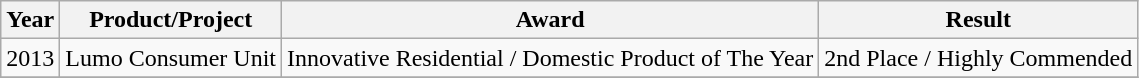<table class="wikitable">
<tr>
<th>Year</th>
<th>Product/Project</th>
<th>Award</th>
<th>Result</th>
</tr>
<tr>
<td>2013</td>
<td>Lumo Consumer Unit</td>
<td>Innovative Residential / Domestic Product of The Year</td>
<td>2nd Place / Highly Commended</td>
</tr>
<tr>
</tr>
</table>
